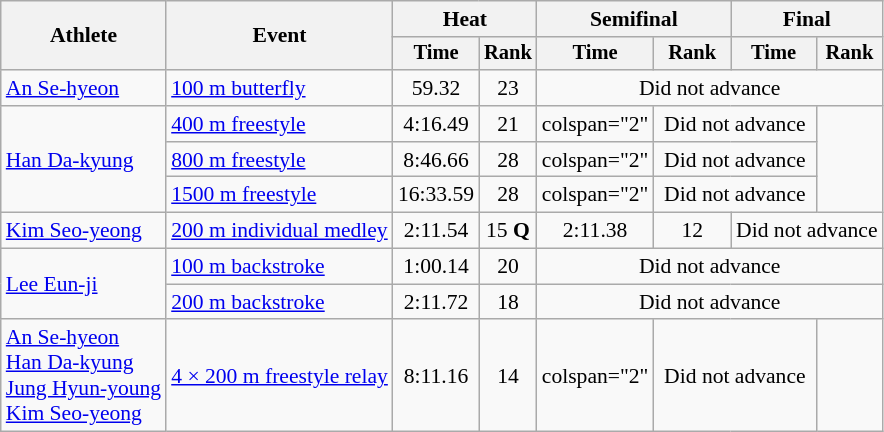<table class=wikitable style="font-size:90%; text-align:center">
<tr>
<th rowspan="2">Athlete</th>
<th rowspan="2">Event</th>
<th colspan="2">Heat</th>
<th colspan="2">Semifinal</th>
<th colspan="2">Final</th>
</tr>
<tr style="font-size:95%">
<th>Time</th>
<th>Rank</th>
<th>Time</th>
<th>Rank</th>
<th>Time</th>
<th>Rank</th>
</tr>
<tr>
<td style="text-align:left"><a href='#'>An Se-hyeon</a></td>
<td style="text-align:left"><a href='#'>100 m butterfly</a></td>
<td>59.32</td>
<td>23</td>
<td colspan="4">Did not advance</td>
</tr>
<tr>
<td style="text-align:left" rowspan=3><a href='#'>Han Da-kyung</a></td>
<td style="text-align:left"><a href='#'>400 m freestyle</a></td>
<td>4:16.49</td>
<td>21</td>
<td>colspan="2" </td>
<td colspan="2">Did not advance</td>
</tr>
<tr>
<td style="text-align:left"><a href='#'>800 m freestyle</a></td>
<td>8:46.66</td>
<td>28</td>
<td>colspan="2" </td>
<td colspan="2">Did not advance</td>
</tr>
<tr>
<td style="text-align:left"><a href='#'>1500 m freestyle</a></td>
<td>16:33.59</td>
<td>28</td>
<td>colspan="2" </td>
<td colspan="2">Did not advance</td>
</tr>
<tr>
<td style="text-align:left"><a href='#'>Kim Seo-yeong</a></td>
<td style="text-align:left"><a href='#'>200 m individual medley</a></td>
<td>2:11.54</td>
<td>15 <strong>Q</strong></td>
<td>2:11.38</td>
<td>12</td>
<td colspan="2">Did not advance</td>
</tr>
<tr>
<td rowspan="2" style="text-align:left"><a href='#'>Lee Eun-ji</a></td>
<td style="text-align:left"><a href='#'>100 m backstroke</a></td>
<td>1:00.14</td>
<td>20</td>
<td colspan="4">Did not advance</td>
</tr>
<tr>
<td style="text-align:left"><a href='#'>200 m backstroke</a></td>
<td>2:11.72</td>
<td>18</td>
<td colspan="4">Did not advance</td>
</tr>
<tr>
<td style="text-align:left"><a href='#'>An Se-hyeon</a><br><a href='#'>Han Da-kyung</a><br><a href='#'>Jung Hyun-young</a><br><a href='#'>Kim Seo-yeong</a></td>
<td style="text-align:left"><a href='#'>4 × 200 m freestyle relay</a></td>
<td>8:11.16</td>
<td>14</td>
<td>colspan="2" </td>
<td colspan="2">Did not advance</td>
</tr>
</table>
